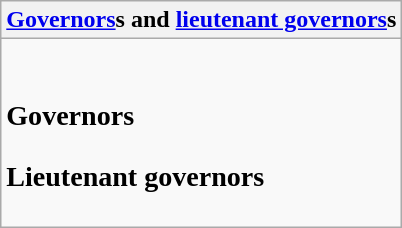<table class="wikitable collapsible collapsed">
<tr>
<th><a href='#'>Governors</a>s and <a href='#'>lieutenant governors</a>s</th>
</tr>
<tr>
<td><br><h3>Governors</h3><h3>Lieutenant governors</h3></td>
</tr>
</table>
